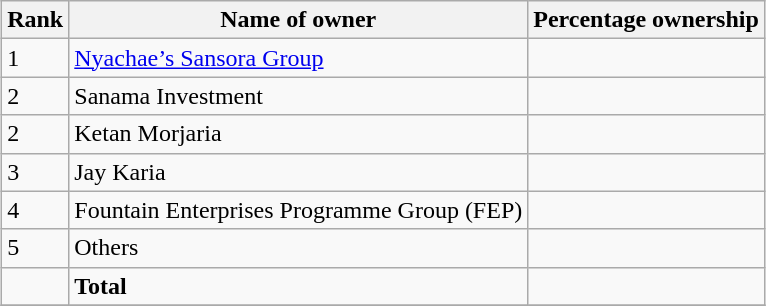<table class="wikitable sortable" style="margin: 0.5em auto">
<tr>
<th>Rank</th>
<th>Name of owner</th>
<th>Percentage ownership</th>
</tr>
<tr>
<td>1</td>
<td><a href='#'>Nyachae’s Sansora Group</a></td>
<td></td>
</tr>
<tr>
<td>2</td>
<td>Sanama Investment</td>
<td></td>
</tr>
<tr>
<td>2</td>
<td>Ketan Morjaria</td>
<td></td>
</tr>
<tr>
<td>3</td>
<td>Jay Karia</td>
<td></td>
</tr>
<tr>
<td>4</td>
<td>Fountain Enterprises Programme Group (FEP)</td>
<td></td>
</tr>
<tr>
<td>5</td>
<td>Others</td>
<td></td>
</tr>
<tr>
<td></td>
<td><strong>Total</strong></td>
<td></td>
</tr>
<tr>
</tr>
</table>
